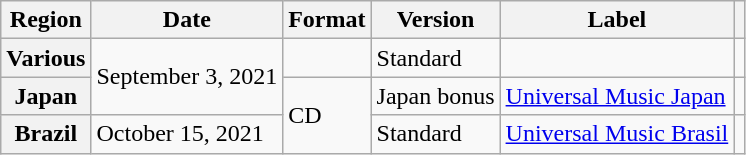<table class="wikitable plainrowheaders">
<tr>
<th scope="col">Region</th>
<th scope="col">Date</th>
<th scope="col">Format</th>
<th scope="col">Version</th>
<th scope="col">Label</th>
<th scope="col"></th>
</tr>
<tr>
<th scope="row">Various</th>
<td rowspan="2">September 3, 2021</td>
<td></td>
<td>Standard</td>
<td></td>
<td align="center"></td>
</tr>
<tr>
<th scope="row">Japan</th>
<td rowspan="2">CD</td>
<td>Japan bonus</td>
<td><a href='#'>Universal Music Japan</a></td>
<td align="center"></td>
</tr>
<tr>
<th scope="row">Brazil</th>
<td>October 15, 2021</td>
<td>Standard</td>
<td><a href='#'>Universal Music Brasil</a></td>
<td align="center"></td>
</tr>
</table>
